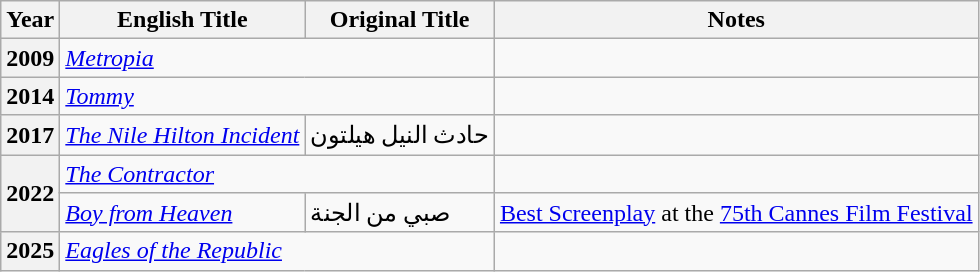<table class="wikitable">
<tr>
<th>Year</th>
<th>English Title</th>
<th>Original Title</th>
<th>Notes</th>
</tr>
<tr>
<th>2009</th>
<td colspan="2"><em><a href='#'>Metropia</a></em></td>
<td></td>
</tr>
<tr>
<th>2014</th>
<td colspan="2"><em><a href='#'>Tommy</a></em></td>
<td></td>
</tr>
<tr>
<th>2017</th>
<td><em><a href='#'>The Nile Hilton Incident</a></em></td>
<td>حادث النيل هيلتون</td>
<td></td>
</tr>
<tr>
<th rowspan="2">2022</th>
<td colspan="2"><em><a href='#'>The Contractor</a></em></td>
<td></td>
</tr>
<tr>
<td><em><a href='#'>Boy from Heaven</a></em></td>
<td>صبي من الجنة</td>
<td><a href='#'>Best Screenplay</a> at the <a href='#'>75th Cannes Film Festival</a></td>
</tr>
<tr>
<th>2025</th>
<td colspan="2"><em><a href='#'>Eagles of the Republic</a></em></td>
<td></td>
</tr>
</table>
